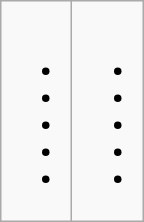<table class=wikitable>
<tr>
<td><br><ul><li></li><li></li><li></li><li></li><li></li></ul></td>
<td><br><ul><li></li><li></li><li></li><li></li><li></li></ul></td>
</tr>
</table>
